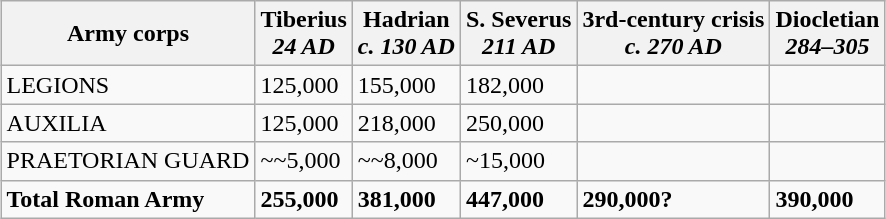<table class="wikitable" style="margin:1em auto;">
<tr>
<th>Army corps</th>
<th>Tiberius<br><em>24 AD</em></th>
<th>Hadrian<br><em>c. 130 AD</em></th>
<th>S. Severus<br><em>211 AD</em></th>
<th>3rd-century crisis<br><em>c. 270 AD</em></th>
<th>Diocletian<br><em>284–305</em></th>
</tr>
<tr>
<td>LEGIONS</td>
<td>125,000</td>
<td>155,000</td>
<td>182,000</td>
<td></td>
<td></td>
</tr>
<tr>
<td>AUXILIA</td>
<td>125,000</td>
<td>218,000</td>
<td>250,000</td>
<td></td>
<td></td>
</tr>
<tr>
<td>PRAETORIAN GUARD</td>
<td>~~5,000</td>
<td>~~8,000</td>
<td>~15,000</td>
<td></td>
<td></td>
</tr>
<tr>
<td><strong>Total Roman Army</strong></td>
<td><strong>255,000</strong></td>
<td><strong>381,000</strong></td>
<td><strong>447,000</strong></td>
<td><strong>290,000?</strong></td>
<td><strong>390,000</strong></td>
</tr>
</table>
